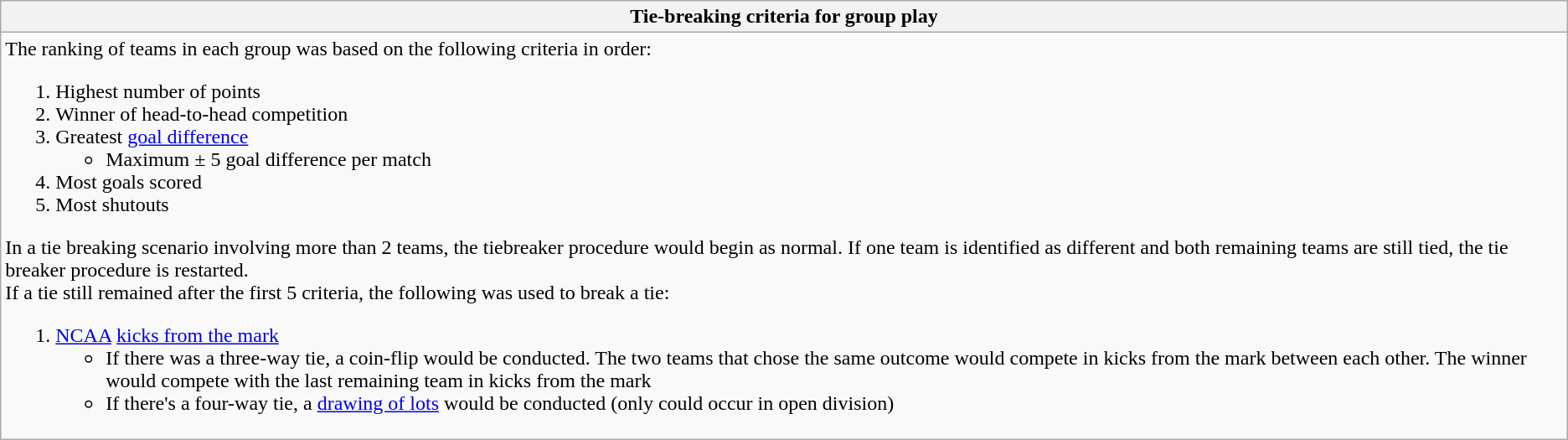<table class="wikitable mw-collapsible mw-collapsed">
<tr>
<th>Tie-breaking criteria for group play</th>
</tr>
<tr>
<td>The ranking of teams in each group was based on the following criteria in order:<br><ol><li>Highest number of points</li><li>Winner of head-to-head competition</li><li>Greatest <a href='#'>goal difference</a><ul><li>Maximum ± 5 goal difference per match</li></ul></li><li>Most goals scored</li><li>Most shutouts</li></ol>In a tie breaking scenario involving more than 2 teams, the tiebreaker procedure would begin as normal. If one team is identified as different and both remaining teams are still tied, the tie breaker procedure is restarted.<br>If a tie still remained after the first 5 criteria, the following was used to break a tie:<ol><li><a href='#'>NCAA</a> <a href='#'>kicks from the mark</a><ul><li>If there was a three-way tie, a coin-flip would be conducted. The two teams that chose the same outcome would compete in kicks from the mark between each other. The winner would compete with the last remaining team in kicks from the mark</li><li>If there's a four-way tie, a <a href='#'>drawing of lots</a> would be conducted (only could occur in open division)</li></ul></li></ol></td>
</tr>
</table>
